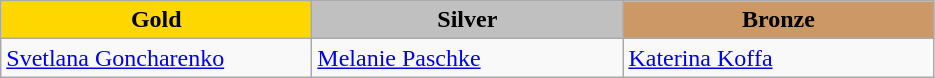<table class="wikitable" style="text-align:left">
<tr align="center">
<td width=200 bgcolor=gold><strong>Gold</strong></td>
<td width=200 bgcolor=silver><strong>Silver</strong></td>
<td width=200 bgcolor=CC9966><strong>Bronze</strong></td>
</tr>
<tr>
<td><a href='#'>Svetlana Goncharenko</a><br><em></em></td>
<td><a href='#'>Melanie Paschke</a><br><em></em></td>
<td><a href='#'>Katerina Koffa</a><br><em></em></td>
</tr>
</table>
